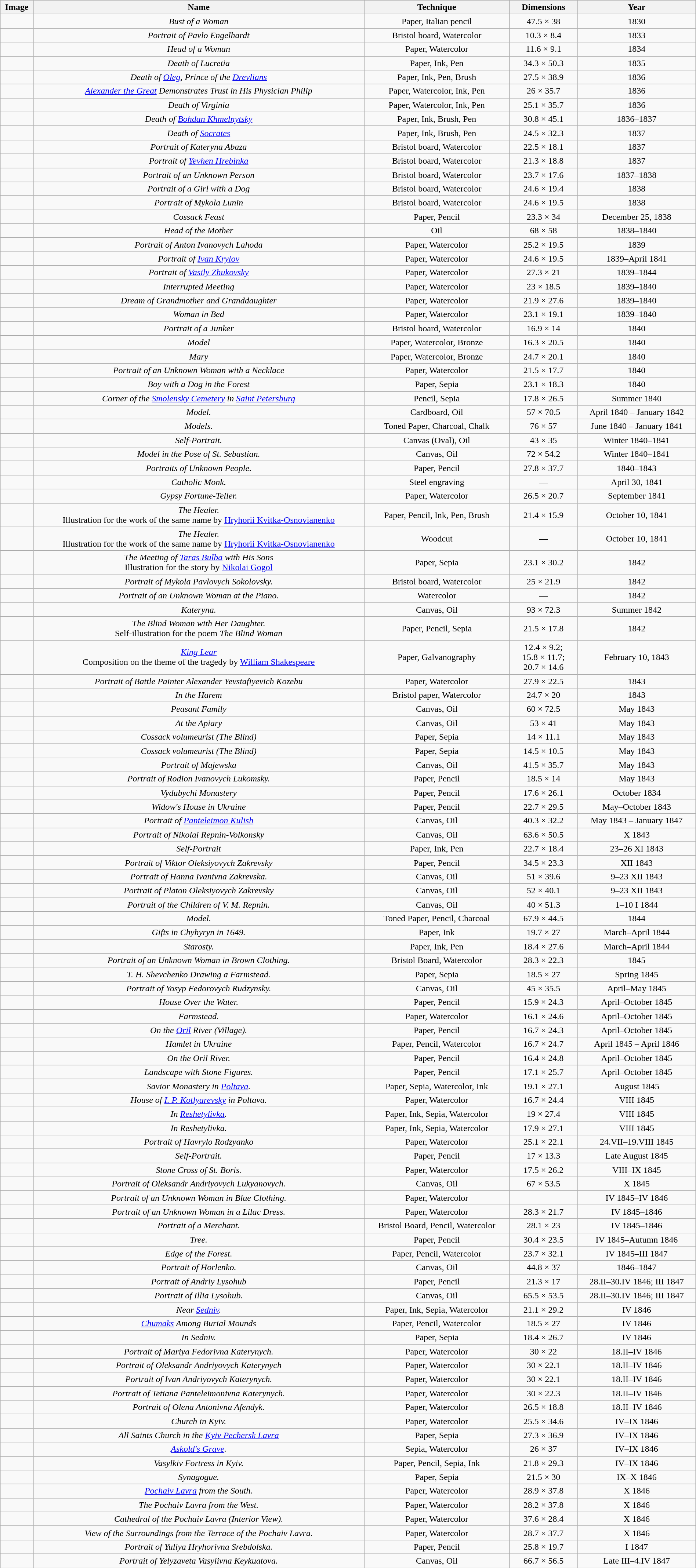<table class="wikitable sortable" style="width:100%; text-align:center;">
<tr>
<th class="unsortable">Image</th>
<th>Name</th>
<th style="min-width:6em;">Technique</th>
<th style="min-width:6em;">Dimensions</th>
<th class="unsortable">Year</th>
</tr>
<tr>
<td></td>
<td><em>Bust of a Woman</em></td>
<td>Paper, Italian pencil</td>
<td>47.5 × 38</td>
<td>1830</td>
</tr>
<tr>
<td></td>
<td><em>Portrait of Pavlo Engelhardt</em></td>
<td>Bristol board, Watercolor</td>
<td>10.3 × 8.4</td>
<td>1833</td>
</tr>
<tr>
<td></td>
<td><em>Head of a Woman</em></td>
<td>Paper, Watercolor</td>
<td>11.6 × 9.1</td>
<td>1834</td>
</tr>
<tr>
<td></td>
<td><em>Death of Lucretia</em></td>
<td>Paper, Ink, Pen</td>
<td>34.3 × 50.3</td>
<td>1835</td>
</tr>
<tr>
<td></td>
<td><em>Death of <a href='#'>Oleg</a>, Prince of the <a href='#'>Drevlians</a></em></td>
<td>Paper, Ink, Pen, Brush</td>
<td>27.5 × 38.9</td>
<td>1836</td>
</tr>
<tr>
<td></td>
<td><em><a href='#'>Alexander the Great</a> Demonstrates Trust in His Physician Philip</em></td>
<td>Paper, Watercolor, Ink, Pen</td>
<td>26 × 35.7</td>
<td>1836</td>
</tr>
<tr>
<td></td>
<td><em>Death of Virginia</em></td>
<td>Paper, Watercolor, Ink, Pen</td>
<td>25.1 × 35.7</td>
<td>1836</td>
</tr>
<tr>
<td></td>
<td><em>Death of <a href='#'>Bohdan Khmelnytsky</a></em></td>
<td>Paper, Ink, Brush, Pen</td>
<td>30.8 × 45.1</td>
<td>1836–1837</td>
</tr>
<tr>
<td></td>
<td><em>Death of <a href='#'>Socrates</a></em></td>
<td>Paper, Ink, Brush, Pen</td>
<td>24.5 × 32.3</td>
<td>1837</td>
</tr>
<tr>
<td></td>
<td><em>Portrait of Kateryna Abaza</em></td>
<td>Bristol board, Watercolor</td>
<td>22.5 × 18.1</td>
<td>1837</td>
</tr>
<tr>
<td></td>
<td><em>Portrait of <a href='#'>Yevhen Hrebinka</a></em></td>
<td>Bristol board, Watercolor</td>
<td>21.3 × 18.8</td>
<td>1837</td>
</tr>
<tr>
<td></td>
<td><em>Portrait of an Unknown Person</em></td>
<td>Bristol board, Watercolor</td>
<td>23.7 × 17.6</td>
<td>1837–1838</td>
</tr>
<tr>
<td></td>
<td><em>Portrait of a Girl with a Dog</em></td>
<td>Bristol board, Watercolor</td>
<td>24.6 × 19.4</td>
<td>1838</td>
</tr>
<tr>
<td></td>
<td><em>Portrait of Mykola Lunin</em></td>
<td>Bristol board, Watercolor</td>
<td>24.6 × 19.5</td>
<td>1838</td>
</tr>
<tr>
<td></td>
<td><em>Cossack Feast</em></td>
<td>Paper, Pencil</td>
<td>23.3 × 34</td>
<td>December 25, 1838</td>
</tr>
<tr>
<td></td>
<td><em>Head of the Mother</em> </td>
<td>Oil</td>
<td>68 × 58</td>
<td>1838–1840</td>
</tr>
<tr>
<td></td>
<td><em>Portrait of Anton Ivanovych Lahoda</em></td>
<td>Paper, Watercolor</td>
<td>25.2 × 19.5</td>
<td>1839</td>
</tr>
<tr>
<td></td>
<td><em>Portrait of <a href='#'>Ivan Krylov</a></em></td>
<td>Paper, Watercolor</td>
<td>24.6 × 19.5</td>
<td>1839–April 1841</td>
</tr>
<tr>
<td></td>
<td><em>Portrait of <a href='#'>Vasily Zhukovsky</a></em></td>
<td>Paper, Watercolor</td>
<td>27.3 × 21</td>
<td>1839–1844</td>
</tr>
<tr>
<td></td>
<td><em>Interrupted Meeting</em></td>
<td>Paper, Watercolor</td>
<td>23 × 18.5</td>
<td>1839–1840</td>
</tr>
<tr>
<td></td>
<td><em>Dream of Grandmother and Granddaughter</em></td>
<td>Paper, Watercolor</td>
<td>21.9 × 27.6</td>
<td>1839–1840</td>
</tr>
<tr>
<td></td>
<td><em>Woman in Bed</em></td>
<td>Paper, Watercolor</td>
<td>23.1 × 19.1</td>
<td>1839–1840</td>
</tr>
<tr>
<td></td>
<td><em>Portrait of a Junker</em></td>
<td>Bristol board, Watercolor</td>
<td>16.9 × 14</td>
<td>1840</td>
</tr>
<tr>
<td></td>
<td><em>Model</em></td>
<td>Paper, Watercolor, Bronze</td>
<td>16.3 × 20.5</td>
<td>1840</td>
</tr>
<tr>
<td></td>
<td><em>Mary</em></td>
<td>Paper, Watercolor, Bronze</td>
<td>24.7 × 20.1</td>
<td>1840</td>
</tr>
<tr>
<td></td>
<td><em>Portrait of an Unknown Woman with a Necklace</em></td>
<td>Paper, Watercolor</td>
<td>21.5 × 17.7</td>
<td>1840</td>
</tr>
<tr>
<td></td>
<td><em>Boy with a Dog in the Forest</em></td>
<td>Paper, Sepia</td>
<td>23.1 × 18.3</td>
<td>1840</td>
</tr>
<tr>
<td></td>
<td><em>Corner of the <a href='#'>Smolensky Cemetery</a> in <a href='#'>Saint Petersburg</a></em></td>
<td>Pencil, Sepia</td>
<td>17.8 × 26.5</td>
<td>Summer 1840</td>
</tr>
<tr>
<td></td>
<td><em>Model.</em></td>
<td>Cardboard, Oil</td>
<td>57 × 70.5</td>
<td>April 1840 – January 1842</td>
</tr>
<tr>
<td></td>
<td><em>Models.</em></td>
<td>Toned Paper, Charcoal, Chalk</td>
<td>76 × 57</td>
<td>June 1840 – January 1841</td>
</tr>
<tr>
<td></td>
<td><em>Self-Portrait.</em></td>
<td>Canvas (Oval), Oil</td>
<td>43 × 35</td>
<td>Winter 1840–1841</td>
</tr>
<tr>
<td></td>
<td><em>Model in the Pose of St. Sebastian.</em></td>
<td>Canvas, Oil</td>
<td>72 × 54.2</td>
<td>Winter 1840–1841</td>
</tr>
<tr>
<td></td>
<td><em>Portraits of Unknown People.</em></td>
<td>Paper, Pencil</td>
<td>27.8 × 37.7</td>
<td>1840–1843</td>
</tr>
<tr>
<td></td>
<td><em>Catholic Monk.</em></td>
<td>Steel engraving</td>
<td>—</td>
<td>April 30, 1841</td>
</tr>
<tr>
<td></td>
<td><em>Gypsy Fortune-Teller.</em></td>
<td>Paper, Watercolor</td>
<td>26.5 × 20.7</td>
<td>September 1841</td>
</tr>
<tr>
<td></td>
<td><em>The Healer.</em> <br>Illustration for the work of the same name by <a href='#'>Hryhorii Kvitka-Osnovianenko</a></td>
<td>Paper, Pencil, Ink, Pen, Brush</td>
<td>21.4 × 15.9</td>
<td>October 10, 1841</td>
</tr>
<tr>
<td></td>
<td><em>The Healer.</em> <br>Illustration for the work of the same name by <a href='#'>Hryhorii Kvitka-Osnovianenko</a></td>
<td>Woodcut</td>
<td>—</td>
<td>October 10, 1841</td>
</tr>
<tr>
<td></td>
<td><em>The Meeting of <a href='#'>Taras Bulba</a> with His Sons</em><br>Illustration for the story by <a href='#'>Nikolai Gogol</a></td>
<td>Paper, Sepia</td>
<td>23.1 × 30.2</td>
<td>1842</td>
</tr>
<tr>
<td></td>
<td><em>Portrait of Mykola Pavlovych Sokolovsky.</em></td>
<td>Bristol board, Watercolor</td>
<td>25 × 21.9</td>
<td>1842</td>
</tr>
<tr>
<td></td>
<td><em>Portrait of an Unknown Woman at the Piano.</em></td>
<td>Watercolor</td>
<td>—</td>
<td>1842</td>
</tr>
<tr>
<td></td>
<td><em>Kateryna.</em></td>
<td>Canvas, Oil</td>
<td>93 × 72.3</td>
<td>Summer 1842</td>
</tr>
<tr>
<td></td>
<td><em>The Blind Woman with Her Daughter.</em><br> Self-illustration for the poem <em>The Blind Woman</em></td>
<td>Paper, Pencil, Sepia</td>
<td>21.5 × 17.8</td>
<td>1842</td>
</tr>
<tr>
<td></td>
<td><em><a href='#'>King Lear</a></em> <br> Composition on the theme of the tragedy by <a href='#'>William Shakespeare</a></td>
<td>Paper, Galvanography</td>
<td>12.4 × 9.2; <br>15.8 × 11.7;<br> 20.7 × 14.6</td>
<td>February 10, 1843</td>
</tr>
<tr>
<td></td>
<td><em>Portrait of Battle Painter Alexander Yevstafiyevich Kozebu</em></td>
<td>Paper, Watercolor</td>
<td>27.9 × 22.5</td>
<td>1843</td>
</tr>
<tr>
<td></td>
<td><em>In the Harem</em></td>
<td>Bristol paper, Watercolor</td>
<td>24.7 × 20</td>
<td>1843</td>
</tr>
<tr>
<td></td>
<td><em>Peasant Family</em></td>
<td>Canvas, Oil</td>
<td>60 × 72.5</td>
<td>May 1843</td>
</tr>
<tr>
<td></td>
<td><em>At the Apiary</em></td>
<td>Canvas, Oil</td>
<td>53 × 41</td>
<td>May 1843</td>
</tr>
<tr>
<td></td>
<td><em>Cossack volumeurist (The Blind)</em></td>
<td>Paper, Sepia</td>
<td>14 × 11.1</td>
<td>May 1843</td>
</tr>
<tr>
<td></td>
<td><em>Cossack volumeurist (The Blind)</em></td>
<td>Paper, Sepia</td>
<td>14.5 × 10.5</td>
<td>May 1843</td>
</tr>
<tr>
<td></td>
<td><em>Portrait of Majewska</em></td>
<td>Canvas, Oil</td>
<td>41.5 × 35.7</td>
<td>May 1843</td>
</tr>
<tr>
<td></td>
<td><em>Portrait of Rodion Ivanovych Lukomsky.</em></td>
<td>Paper, Pencil</td>
<td>18.5 × 14</td>
<td>May 1843</td>
</tr>
<tr>
<td></td>
<td><em>Vydubychi Monastery</em></td>
<td>Paper, Pencil</td>
<td>17.6 × 26.1</td>
<td>October 1834</td>
</tr>
<tr>
<td></td>
<td><em>Widow's House in Ukraine</em></td>
<td>Paper, Pencil</td>
<td>22.7 × 29.5</td>
<td>May–October 1843</td>
</tr>
<tr>
<td></td>
<td><em>Portrait of <a href='#'>Panteleimon Kulish</a></em></td>
<td>Canvas, Oil</td>
<td>40.3 × 32.2</td>
<td>May 1843 – January 1847</td>
</tr>
<tr>
<td></td>
<td><em>Portrait of Nikolai Repnin-Volkonsky</em></td>
<td>Canvas, Oil</td>
<td>63.6 × 50.5</td>
<td>X 1843</td>
</tr>
<tr>
<td></td>
<td><em>Self-Portrait</em></td>
<td>Paper, Ink, Pen</td>
<td>22.7 × 18.4</td>
<td>23–26 XI 1843</td>
</tr>
<tr>
<td></td>
<td><em>Portrait of Viktor Oleksiyovych Zakrevsky</em></td>
<td>Paper, Pencil</td>
<td>34.5 × 23.3</td>
<td>XII 1843</td>
</tr>
<tr>
<td></td>
<td><em>Portrait of Hanna Ivanivna Zakrevska.</em></td>
<td>Canvas, Oil</td>
<td>51 × 39.6</td>
<td>9–23 XII 1843</td>
</tr>
<tr>
<td></td>
<td><em>Portrait of Platon Oleksiyovych Zakrevsky</em></td>
<td>Canvas, Oil</td>
<td>52 × 40.1</td>
<td>9–23 XII 1843</td>
</tr>
<tr>
<td></td>
<td><em>Portrait of the Children of V. M. Repnin.</em></td>
<td>Canvas, Oil</td>
<td>40 × 51.3</td>
<td>1–10 I 1844</td>
</tr>
<tr>
<td></td>
<td><em>Model.</em></td>
<td>Toned Paper, Pencil, Charcoal</td>
<td>67.9 × 44.5</td>
<td>1844</td>
</tr>
<tr>
<td></td>
<td><em>Gifts in Chyhyryn in 1649.</em></td>
<td>Paper, Ink</td>
<td>19.7 × 27</td>
<td>March–April 1844</td>
</tr>
<tr>
<td></td>
<td><em>Starosty.</em></td>
<td>Paper, Ink, Pen</td>
<td>18.4 × 27.6</td>
<td>March–April 1844</td>
</tr>
<tr>
<td></td>
<td><em>Portrait of an Unknown Woman in Brown Clothing.</em></td>
<td>Bristol Board, Watercolor</td>
<td>28.3 × 22.3</td>
<td>1845</td>
</tr>
<tr>
<td></td>
<td><em>T. H. Shevchenko Drawing a Farmstead.</em></td>
<td>Paper, Sepia</td>
<td>18.5 × 27</td>
<td>Spring 1845</td>
</tr>
<tr>
<td></td>
<td><em>Portrait of Yosyp Fedorovych Rudzynsky.</em></td>
<td>Canvas, Oil</td>
<td>45 × 35.5</td>
<td>April–May 1845</td>
</tr>
<tr>
<td></td>
<td><em>House Over the Water.</em></td>
<td>Paper, Pencil</td>
<td>15.9 × 24.3</td>
<td>April–October 1845</td>
</tr>
<tr>
<td></td>
<td><em>Farmstead.</em></td>
<td>Paper, Watercolor</td>
<td>16.1 × 24.6</td>
<td>April–October 1845</td>
</tr>
<tr>
<td></td>
<td><em>On the <a href='#'>Oril</a> River (Village).</em></td>
<td>Paper, Pencil</td>
<td>16.7 × 24.3</td>
<td>April–October 1845</td>
</tr>
<tr>
<td></td>
<td><em>Hamlet in Ukraine</em></td>
<td>Paper, Pencil, Watercolor</td>
<td>16.7 × 24.7</td>
<td>April 1845 – April 1846</td>
</tr>
<tr>
<td></td>
<td><em>On the Oril River.</em></td>
<td>Paper, Pencil</td>
<td>16.4 × 24.8</td>
<td>April–October 1845</td>
</tr>
<tr>
<td></td>
<td><em>Landscape with Stone Figures.</em></td>
<td>Paper, Pencil</td>
<td>17.1 × 25.7</td>
<td>April–October 1845</td>
</tr>
<tr>
<td></td>
<td><em>Savior Monastery in <a href='#'>Poltava</a>.</em></td>
<td>Paper, Sepia, Watercolor, Ink</td>
<td>19.1 × 27.1</td>
<td>August 1845</td>
</tr>
<tr>
<td></td>
<td><em>House of <a href='#'>I. P. Kotlyarevsky</a> in Poltava.</em></td>
<td>Paper, Watercolor</td>
<td>16.7 × 24.4</td>
<td>VIII 1845</td>
</tr>
<tr>
<td></td>
<td><em>In <a href='#'>Reshetylivka</a>.</em> </td>
<td>Paper, Ink, Sepia, Watercolor</td>
<td>19 × 27.4</td>
<td>VIII 1845</td>
</tr>
<tr>
<td></td>
<td><em>In Reshetylivka.</em></td>
<td>Paper, Ink, Sepia, Watercolor</td>
<td>17.9 × 27.1</td>
<td>VIII 1845</td>
</tr>
<tr>
<td></td>
<td><em>Portrait of Havrylo Rodzyanko</em></td>
<td>Paper, Watercolor</td>
<td>25.1 × 22.1</td>
<td>24.VII–19.VIII 1845</td>
</tr>
<tr>
<td></td>
<td><em>Self-Portrait.</em></td>
<td>Paper, Pencil</td>
<td>17 × 13.3</td>
<td>Late August 1845</td>
</tr>
<tr>
<td></td>
<td><em>Stone Cross of St. Boris.</em></td>
<td>Paper, Watercolor</td>
<td>17.5 × 26.2</td>
<td>VIII–IX 1845</td>
</tr>
<tr>
<td></td>
<td><em>Portrait of Oleksandr Andriyovych Lukyanovych.</em></td>
<td>Canvas, Oil</td>
<td>67 × 53.5</td>
<td>X 1845</td>
</tr>
<tr>
<td></td>
<td><em>Portrait of an Unknown Woman in Blue Clothing.</em></td>
<td>Paper, Watercolor</td>
<td></td>
<td>IV 1845–IV 1846</td>
</tr>
<tr>
<td></td>
<td><em>Portrait of an Unknown Woman in a Lilac Dress.</em></td>
<td>Paper, Watercolor</td>
<td>28.3 × 21.7</td>
<td>IV 1845–1846</td>
</tr>
<tr>
<td></td>
<td><em>Portrait of a Merchant.</em></td>
<td>Bristol Board, Pencil, Watercolor</td>
<td>28.1 × 23</td>
<td>IV 1845–1846</td>
</tr>
<tr>
<td></td>
<td><em>Tree.</em></td>
<td>Paper, Pencil</td>
<td>30.4 × 23.5</td>
<td>IV 1845–Autumn 1846</td>
</tr>
<tr>
<td></td>
<td><em>Edge of the Forest.</em></td>
<td>Paper, Pencil, Watercolor</td>
<td>23.7 × 32.1</td>
<td>IV 1845–III 1847</td>
</tr>
<tr>
<td></td>
<td><em>Portrait of Horlenko.</em></td>
<td>Canvas, Oil</td>
<td>44.8 × 37</td>
<td>1846–1847</td>
</tr>
<tr>
<td></td>
<td><em>Portrait of Andriy Lysohub</em></td>
<td>Paper, Pencil</td>
<td>21.3 × 17</td>
<td>28.II–30.IV 1846; III 1847</td>
</tr>
<tr>
<td></td>
<td><em>Portrait of Illia Lysohub.</em></td>
<td>Canvas, Oil</td>
<td>65.5 × 53.5</td>
<td>28.II–30.IV 1846; III 1847</td>
</tr>
<tr>
<td></td>
<td><em>Near <a href='#'>Sedniv</a>.</em></td>
<td>Paper, Ink, Sepia, Watercolor</td>
<td>21.1 × 29.2</td>
<td>IV 1846</td>
</tr>
<tr>
<td></td>
<td><em><a href='#'>Chumaks</a> Among Burial Mounds</em></td>
<td>Paper, Pencil, Watercolor</td>
<td>18.5 × 27</td>
<td>IV 1846</td>
</tr>
<tr>
<td></td>
<td><em>In Sedniv.</em></td>
<td>Paper, Sepia</td>
<td>18.4 × 26.7</td>
<td>IV 1846</td>
</tr>
<tr>
<td></td>
<td><em>Portrait of Mariya Fedorivna Katerynych.</em></td>
<td>Paper, Watercolor</td>
<td>30 × 22</td>
<td>18.II–IV 1846</td>
</tr>
<tr>
<td></td>
<td><em>Portrait of Oleksandr Andriyovych Katerynych</em></td>
<td>Paper, Watercolor</td>
<td>30 × 22.1</td>
<td>18.II–IV 1846</td>
</tr>
<tr>
<td></td>
<td><em>Portrait of Ivan Andriyovych Katerynych.</em></td>
<td>Paper, Watercolor</td>
<td>30 × 22.1</td>
<td>18.II–IV 1846</td>
</tr>
<tr>
<td></td>
<td><em>Portrait of Tetiana Panteleimonivna Katerynych.</em></td>
<td>Paper, Watercolor</td>
<td>30 × 22.3</td>
<td>18.II–IV 1846</td>
</tr>
<tr>
<td></td>
<td><em>Portrait of Olena Antonivna Afendyk.</em></td>
<td>Paper, Watercolor</td>
<td>26.5 × 18.8</td>
<td>18.II–IV 1846</td>
</tr>
<tr>
<td></td>
<td><em>Church in Kyiv.</em></td>
<td>Paper, Watercolor</td>
<td>25.5 × 34.6</td>
<td>IV–IX 1846</td>
</tr>
<tr>
<td></td>
<td><em>All Saints Church in the <a href='#'>Kyiv Pechersk Lavra</a></em></td>
<td>Paper, Sepia</td>
<td>27.3 × 36.9</td>
<td>IV–IX 1846</td>
</tr>
<tr>
<td></td>
<td><em><a href='#'>Askold's Grave</a>.</em></td>
<td>Sepia, Watercolor</td>
<td>26 × 37</td>
<td>IV–IX 1846</td>
</tr>
<tr>
<td></td>
<td><em>Vasylkiv Fortress in Kyiv.</em></td>
<td>Paper, Pencil, Sepia, Ink</td>
<td>21.8 × 29.3</td>
<td>IV–IX 1846</td>
</tr>
<tr>
<td></td>
<td><em>Synagogue.</em></td>
<td>Paper, Sepia</td>
<td>21.5 × 30</td>
<td>IX–X 1846</td>
</tr>
<tr>
<td></td>
<td><em><a href='#'>Pochaiv Lavra</a> from the South.</em></td>
<td>Paper, Watercolor</td>
<td>28.9 × 37.8</td>
<td>X 1846</td>
</tr>
<tr>
<td></td>
<td><em>The Pochaiv Lavra from the West.</em></td>
<td>Paper, Watercolor</td>
<td>28.2 × 37.8</td>
<td>X 1846</td>
</tr>
<tr>
<td></td>
<td><em>Cathedral of the Pochaiv Lavra (Interior View).</em></td>
<td>Paper, Watercolor</td>
<td>37.6 × 28.4</td>
<td>X 1846</td>
</tr>
<tr>
<td></td>
<td><em>View of the Surroundings from the Terrace of the Pochaiv Lavra.</em></td>
<td>Paper, Watercolor</td>
<td>28.7 × 37.7</td>
<td>X 1846</td>
</tr>
<tr>
<td></td>
<td><em>Portrait of Yuliya Hryhorivna Srebdolska.</em></td>
<td>Paper, Pencil</td>
<td>25.8 × 19.7</td>
<td>I 1847</td>
</tr>
<tr>
<td></td>
<td><em>Portrait of Yelyzaveta Vasylivna Keykuatova.</em></td>
<td>Canvas, Oil</td>
<td>66.7 × 56.5</td>
<td>Late III–4.IV 1847</td>
</tr>
</table>
